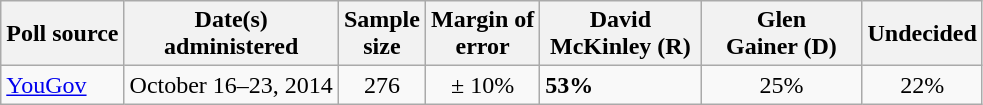<table class="wikitable">
<tr>
<th>Poll source</th>
<th>Date(s)<br>administered</th>
<th>Sample<br>size</th>
<th>Margin of<br>error</th>
<th style="width:100px;">David<br>McKinley (R)</th>
<th style="width:100px;">Glen<br>Gainer (D)</th>
<th>Undecided</th>
</tr>
<tr>
<td><a href='#'>YouGov</a></td>
<td align=center>October 16–23, 2014</td>
<td align=center>276</td>
<td align=center>± 10%</td>
<td><strong>53%</strong></td>
<td align=center>25%</td>
<td align=center>22%</td>
</tr>
</table>
